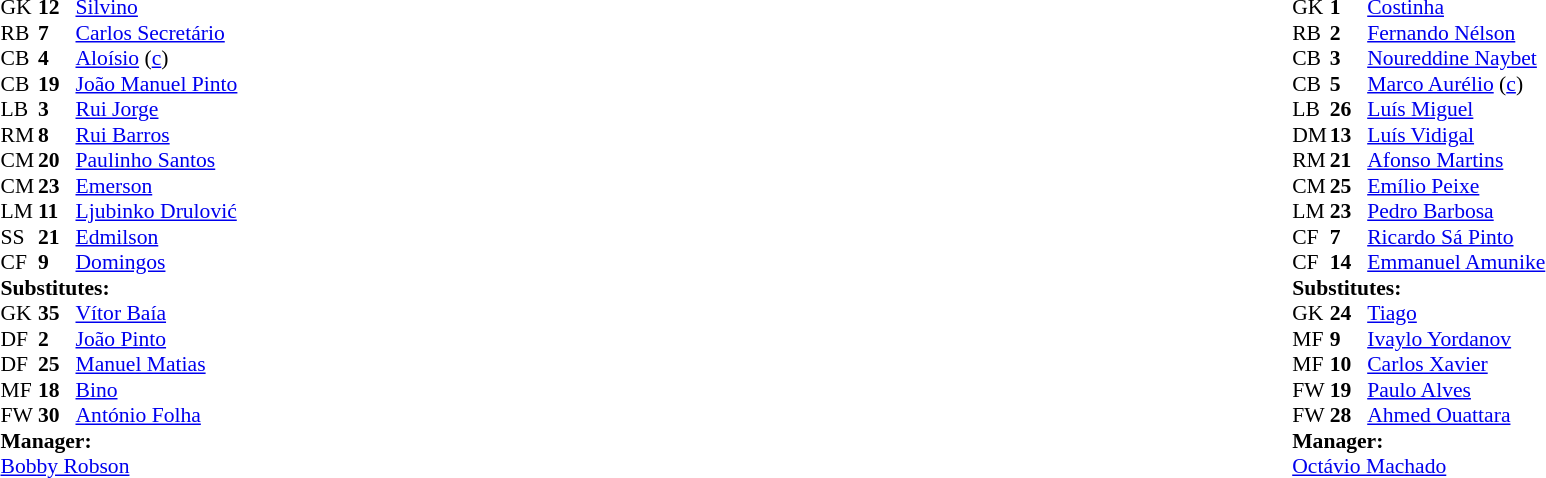<table width="100%">
<tr>
<td valign="top" width="50%"><br><table style="font-size: 90%" cellspacing="0" cellpadding="0">
<tr>
<td colspan="4"></td>
</tr>
<tr>
<th width=25></th>
<th width=25></th>
</tr>
<tr>
<td>GK</td>
<td><strong>12</strong></td>
<td> <a href='#'>Silvino</a></td>
<td></td>
<td></td>
</tr>
<tr>
<td>RB</td>
<td><strong>7</strong></td>
<td> <a href='#'>Carlos Secretário</a></td>
</tr>
<tr>
<td>CB</td>
<td><strong>4</strong></td>
<td> <a href='#'>Aloísio</a> (<a href='#'>c</a>)</td>
<td></td>
<td></td>
</tr>
<tr>
<td>CB</td>
<td><strong>19</strong></td>
<td> <a href='#'>João Manuel Pinto</a></td>
</tr>
<tr>
<td>LB</td>
<td><strong>3</strong></td>
<td> <a href='#'>Rui Jorge</a></td>
</tr>
<tr>
<td>RM</td>
<td><strong>8</strong></td>
<td> <a href='#'>Rui Barros</a></td>
<td></td>
<td></td>
</tr>
<tr>
<td>CM</td>
<td><strong>20</strong></td>
<td> <a href='#'>Paulinho Santos</a></td>
</tr>
<tr>
<td>CM</td>
<td><strong>23</strong></td>
<td> <a href='#'>Emerson</a></td>
<td></td>
<td></td>
</tr>
<tr>
<td>LM</td>
<td><strong>11</strong></td>
<td> <a href='#'>Ljubinko Drulović</a></td>
</tr>
<tr>
<td>SS</td>
<td><strong>21</strong></td>
<td> <a href='#'>Edmilson</a></td>
<td></td>
<td></td>
</tr>
<tr>
<td>CF</td>
<td><strong>9</strong></td>
<td> <a href='#'>Domingos</a></td>
<td></td>
<td></td>
</tr>
<tr>
<td colspan=3><strong>Substitutes:</strong></td>
</tr>
<tr>
<td>GK</td>
<td><strong>35</strong></td>
<td> <a href='#'>Vítor Baía</a></td>
</tr>
<tr>
<td>DF</td>
<td><strong>2</strong></td>
<td> <a href='#'>João Pinto</a></td>
</tr>
<tr>
<td>DF</td>
<td><strong>25</strong></td>
<td> <a href='#'>Manuel Matias</a></td>
<td></td>
<td></td>
</tr>
<tr>
<td>MF</td>
<td><strong>18</strong></td>
<td> <a href='#'>Bino</a></td>
</tr>
<tr>
<td>FW</td>
<td><strong>30</strong></td>
<td> <a href='#'>António Folha</a></td>
<td></td>
<td></td>
</tr>
<tr>
<td colspan=3><strong>Manager:</strong></td>
</tr>
<tr>
<td colspan=4> <a href='#'>Bobby Robson</a></td>
</tr>
</table>
</td>
<td valign="top"></td>
<td valign="top" width="50%"><br><table style="font-size: 90%" cellspacing="0" cellpadding="0" align=center>
<tr>
<td colspan="4"></td>
</tr>
<tr>
<th width=25></th>
<th width=25></th>
</tr>
<tr>
<td>GK</td>
<td><strong>1</strong></td>
<td> <a href='#'>Costinha</a></td>
</tr>
<tr>
<td>RB</td>
<td><strong>2</strong></td>
<td> <a href='#'>Fernando Nélson</a></td>
</tr>
<tr>
<td>CB</td>
<td><strong>3</strong></td>
<td> <a href='#'>Noureddine Naybet</a></td>
</tr>
<tr>
<td>CB</td>
<td><strong>5</strong></td>
<td> <a href='#'>Marco Aurélio</a> (<a href='#'>c</a>)</td>
</tr>
<tr>
<td>LB</td>
<td><strong>26</strong></td>
<td> <a href='#'>Luís Miguel</a></td>
</tr>
<tr>
<td>DM</td>
<td><strong>13</strong></td>
<td> <a href='#'>Luís Vidigal</a></td>
</tr>
<tr>
<td>RM</td>
<td><strong>21</strong></td>
<td> <a href='#'>Afonso Martins</a></td>
<td></td>
<td></td>
</tr>
<tr>
<td>CM</td>
<td><strong>25</strong></td>
<td> <a href='#'>Emílio Peixe</a></td>
<td></td>
<td></td>
</tr>
<tr>
<td>LM</td>
<td><strong>23</strong></td>
<td> <a href='#'>Pedro Barbosa</a></td>
<td></td>
<td></td>
</tr>
<tr>
<td>CF</td>
<td><strong>7</strong></td>
<td> <a href='#'>Ricardo Sá Pinto</a></td>
</tr>
<tr>
<td>CF</td>
<td><strong>14</strong></td>
<td> <a href='#'>Emmanuel Amunike</a></td>
<td></td>
<td></td>
</tr>
<tr>
<td colspan=3><strong>Substitutes:</strong></td>
</tr>
<tr>
<td>GK</td>
<td><strong>24</strong></td>
<td> <a href='#'>Tiago</a></td>
</tr>
<tr>
<td>MF</td>
<td><strong>9</strong></td>
<td> <a href='#'>Ivaylo Yordanov</a></td>
<td></td>
<td></td>
</tr>
<tr>
<td>MF</td>
<td><strong>10</strong></td>
<td> <a href='#'>Carlos Xavier</a></td>
<td></td>
<td></td>
</tr>
<tr>
<td>FW</td>
<td><strong>19</strong></td>
<td> <a href='#'>Paulo Alves</a></td>
<td></td>
<td></td>
</tr>
<tr>
<td>FW</td>
<td><strong>28</strong></td>
<td> <a href='#'>Ahmed Ouattara</a></td>
</tr>
<tr>
<td colspan=3><strong>Manager:</strong></td>
</tr>
<tr>
<td colspan=4> <a href='#'>Octávio Machado</a></td>
</tr>
</table>
</td>
</tr>
</table>
